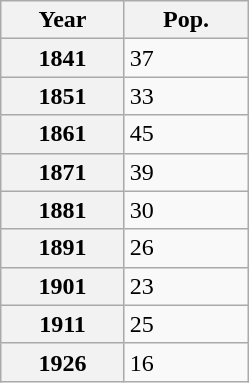<table class="wikitable" style="margin:0; border:1px solid darkgrey;">
<tr>
<th style="width:75px;">Year</th>
<th style="width:75px;">Pop.</th>
</tr>
<tr>
<th>1841</th>
<td>37  </td>
</tr>
<tr>
<th>1851</th>
<td>33  </td>
</tr>
<tr>
<th>1861</th>
<td>45 </td>
</tr>
<tr>
<th>1871</th>
<td>39 </td>
</tr>
<tr>
<th>1881</th>
<td>30 </td>
</tr>
<tr>
<th>1891</th>
<td>26 </td>
</tr>
<tr>
<th>1901</th>
<td>23 </td>
</tr>
<tr>
<th>1911</th>
<td>25 </td>
</tr>
<tr>
<th>1926</th>
<td>16 </td>
</tr>
</table>
